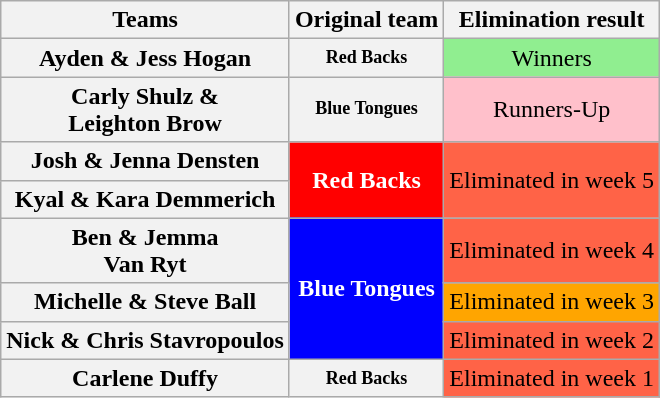<table class="wikitable" style="text-align:center">
<tr>
<th bgcolor="gray"><span>Teams</span></th>
<th bgcolor="gray"><span>Original team</span></th>
<th bgcolor="gray"><span>Elimination result</span></th>
</tr>
<tr>
<th>Ayden & Jess Hogan</th>
<th colspan="1" style="font-size: 9pt" style="background:red; color:white;">Red Backs</th>
<td bgcolor="lightgreen">Winners</td>
</tr>
<tr>
<th>Carly Shulz &<br>Leighton Brow</th>
<th colspan="1" style="font-size: 9pt" style="background:blue; color:white;">Blue Tongues</th>
<td bgcolor="pink">Runners-Up</td>
</tr>
<tr>
<th>Josh & Jenna Densten</th>
<th colspan="1" rowspan="2" style="background:red; color:white;">Red Backs</th>
<td rowspan="2" bgcolor="tomato">Eliminated in week 5</td>
</tr>
<tr>
<th>Kyal & Kara Demmerich</th>
</tr>
<tr>
<th>Ben & Jemma<br>Van Ryt</th>
<th colspan="1" rowspan="3" style="background:blue; color:white;">Blue Tongues</th>
<td bgcolor="tomato">Eliminated in week 4</td>
</tr>
<tr>
<th>Michelle & Steve Ball</th>
<td bgcolor="orange">Eliminated in week 3</td>
</tr>
<tr>
<th>Nick & Chris Stavropoulos</th>
<td bgcolor="tomato">Eliminated in week 2</td>
</tr>
<tr>
<th> Carlene Duffy</th>
<th colspan="1" style="font-size: 9pt" style="background:red; color:white;">Red Backs</th>
<td bgcolor="tomato">Eliminated in week 1</td>
</tr>
</table>
